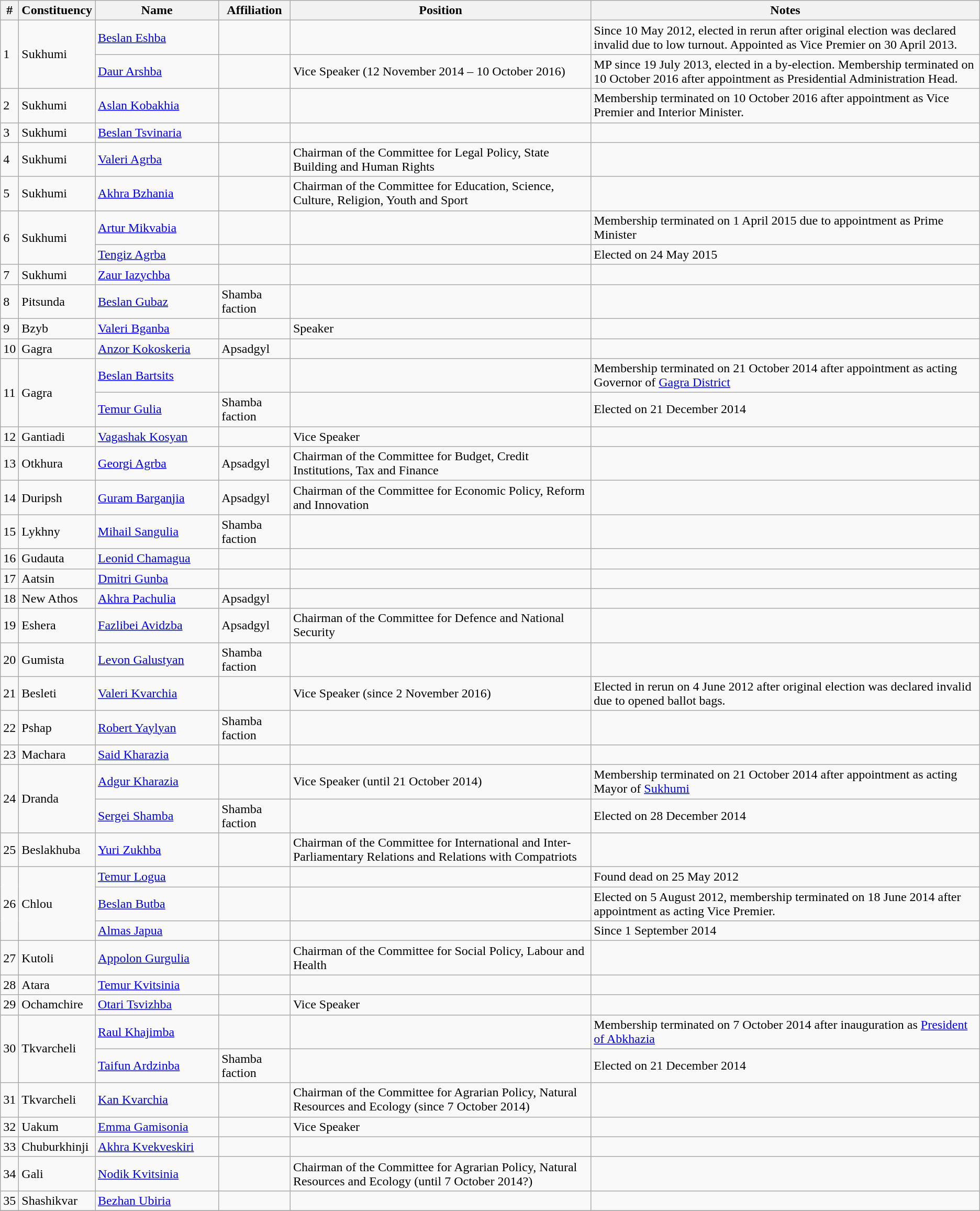<table class=wikitable style=text-align:left>
<tr>
<th>#</th>
<th>Constituency</th>
<th width=150px>Name</th>
<th>Affiliation</th>
<th>Position</th>
<th>Notes</th>
</tr>
<tr>
<td rowspan=2>1</td>
<td rowspan=2>Sukhumi</td>
<td><a href='#'>Beslan Eshba</a></td>
<td></td>
<td></td>
<td>Since 10 May 2012, elected in rerun after original election was declared invalid due to low turnout. Appointed as Vice Premier on 30 April 2013.</td>
</tr>
<tr>
<td><a href='#'>Daur Arshba</a></td>
<td></td>
<td>Vice Speaker (12 November 2014 – 10 October 2016)</td>
<td>MP since 19 July 2013, elected in a by-election. Membership terminated on 10 October 2016 after appointment as Presidential Administration Head.</td>
</tr>
<tr>
<td>2</td>
<td>Sukhumi</td>
<td><a href='#'>Aslan Kobakhia</a></td>
<td></td>
<td></td>
<td>Membership terminated on 10 October 2016 after appointment as Vice Premier and Interior Minister.</td>
</tr>
<tr>
<td>3</td>
<td>Sukhumi</td>
<td><a href='#'>Beslan Tsvinaria</a></td>
<td></td>
<td></td>
<td></td>
</tr>
<tr>
<td>4</td>
<td>Sukhumi</td>
<td><a href='#'>Valeri Agrba</a></td>
<td></td>
<td>Chairman of the Committee for Legal Policy, State Building and Human Rights</td>
<td></td>
</tr>
<tr>
<td>5</td>
<td>Sukhumi</td>
<td><a href='#'>Akhra Bzhania</a></td>
<td></td>
<td>Chairman of the Committee for Education, Science, Culture, Religion, Youth and Sport</td>
<td></td>
</tr>
<tr>
<td rowspan=2>6</td>
<td rowspan=2>Sukhumi</td>
<td><a href='#'>Artur Mikvabia</a></td>
<td></td>
<td></td>
<td>Membership terminated on 1 April 2015 due to appointment as Prime Minister</td>
</tr>
<tr>
<td><a href='#'>Tengiz Agrba</a></td>
<td></td>
<td></td>
<td>Elected on 24 May 2015</td>
</tr>
<tr>
<td>7</td>
<td>Sukhumi</td>
<td><a href='#'>Zaur Iazychba</a></td>
<td></td>
<td></td>
<td></td>
</tr>
<tr>
<td>8</td>
<td>Pitsunda</td>
<td><a href='#'>Beslan Gubaz</a></td>
<td>Shamba faction</td>
<td></td>
<td></td>
</tr>
<tr>
<td>9</td>
<td>Bzyb</td>
<td><a href='#'>Valeri Bganba</a></td>
<td></td>
<td>Speaker</td>
<td></td>
</tr>
<tr>
<td>10</td>
<td>Gagra</td>
<td><a href='#'>Anzor Kokoskeria</a></td>
<td>Apsadgyl</td>
<td></td>
<td></td>
</tr>
<tr>
<td rowspan=2>11</td>
<td rowspan=2>Gagra</td>
<td><a href='#'>Beslan Bartsits</a></td>
<td></td>
<td></td>
<td>Membership terminated on 21 October 2014 after appointment as acting Governor of <a href='#'>Gagra District</a></td>
</tr>
<tr>
<td><a href='#'>Temur Gulia</a></td>
<td>Shamba faction</td>
<td></td>
<td>Elected on 21 December 2014</td>
</tr>
<tr>
<td>12</td>
<td>Gantiadi</td>
<td><a href='#'>Vagashak Kosyan</a></td>
<td></td>
<td>Vice Speaker</td>
<td></td>
</tr>
<tr>
<td>13</td>
<td>Otkhura</td>
<td><a href='#'>Georgi Agrba</a></td>
<td>Apsadgyl</td>
<td>Chairman of the Committee for Budget, Credit Institutions, Tax and Finance</td>
<td></td>
</tr>
<tr>
<td>14</td>
<td>Duripsh</td>
<td><a href='#'>Guram Barganjia</a></td>
<td>Apsadgyl</td>
<td>Chairman of the Committee for Economic Policy, Reform and Innovation</td>
<td></td>
</tr>
<tr>
<td>15</td>
<td>Lykhny</td>
<td><a href='#'>Mihail Sangulia</a></td>
<td>Shamba faction</td>
<td></td>
<td></td>
</tr>
<tr>
<td>16</td>
<td>Gudauta</td>
<td><a href='#'>Leonid Chamagua</a></td>
<td></td>
<td></td>
<td></td>
</tr>
<tr>
<td>17</td>
<td>Aatsin</td>
<td><a href='#'>Dmitri Gunba</a></td>
<td></td>
<td></td>
<td></td>
</tr>
<tr>
<td>18</td>
<td>New Athos</td>
<td><a href='#'>Akhra Pachulia</a></td>
<td>Apsadgyl</td>
<td></td>
<td></td>
</tr>
<tr>
<td>19</td>
<td>Eshera</td>
<td><a href='#'>Fazlibei Avidzba</a></td>
<td>Apsadgyl</td>
<td>Chairman of the Committee for Defence and National Security</td>
<td></td>
</tr>
<tr>
<td>20</td>
<td>Gumista</td>
<td><a href='#'>Levon Galustyan</a></td>
<td>Shamba faction</td>
<td></td>
<td></td>
</tr>
<tr>
<td>21</td>
<td>Besleti</td>
<td><a href='#'>Valeri Kvarchia</a></td>
<td></td>
<td>Vice Speaker (since 2 November 2016)</td>
<td>Elected in rerun on 4 June 2012 after original election was declared invalid due to opened ballot bags.</td>
</tr>
<tr>
<td>22</td>
<td>Pshap</td>
<td><a href='#'>Robert Yaylyan</a></td>
<td>Shamba faction</td>
<td></td>
<td></td>
</tr>
<tr>
<td>23</td>
<td>Machara</td>
<td><a href='#'>Said Kharazia</a></td>
<td></td>
<td></td>
<td></td>
</tr>
<tr>
<td rowspan=2>24</td>
<td rowspan=2>Dranda</td>
<td><a href='#'>Adgur Kharazia</a></td>
<td></td>
<td>Vice Speaker (until 21 October 2014)</td>
<td>Membership terminated on 21 October 2014 after appointment as acting Mayor of <a href='#'>Sukhumi</a></td>
</tr>
<tr>
<td><a href='#'>Sergei Shamba</a></td>
<td>Shamba faction</td>
<td></td>
<td>Elected on 28 December 2014</td>
</tr>
<tr>
<td>25</td>
<td>Beslakhuba</td>
<td><a href='#'>Yuri Zukhba</a></td>
<td></td>
<td>Chairman of the Committee for International and Inter-Parliamentary Relations and Relations with Compatriots</td>
<td></td>
</tr>
<tr>
<td rowspan=3>26</td>
<td rowspan=3>Chlou</td>
<td><a href='#'>Temur Logua</a></td>
<td></td>
<td></td>
<td>Found dead on 25 May 2012</td>
</tr>
<tr>
<td><a href='#'>Beslan Butba</a></td>
<td></td>
<td></td>
<td>Elected on 5 August 2012, membership terminated on 18 June 2014 after appointment as acting Vice Premier.</td>
</tr>
<tr>
<td><a href='#'>Almas Japua</a></td>
<td></td>
<td></td>
<td>Since 1 September 2014</td>
</tr>
<tr>
<td>27</td>
<td>Kutoli</td>
<td><a href='#'>Appolon Gurgulia</a></td>
<td></td>
<td>Chairman of the Committee for Social Policy, Labour and Health</td>
<td></td>
</tr>
<tr>
<td>28</td>
<td>Atara</td>
<td><a href='#'>Temur Kvitsinia</a></td>
<td></td>
<td></td>
<td></td>
</tr>
<tr>
<td>29</td>
<td>Ochamchire</td>
<td><a href='#'>Otari Tsvizhba</a></td>
<td></td>
<td>Vice Speaker</td>
<td></td>
</tr>
<tr>
<td rowspan=2>30</td>
<td rowspan=2>Tkvarcheli</td>
<td><a href='#'>Raul Khajimba</a></td>
<td></td>
<td></td>
<td>Membership terminated on 7 October 2014 after inauguration as <a href='#'>President of Abkhazia</a></td>
</tr>
<tr>
<td><a href='#'>Taifun Ardzinba</a></td>
<td>Shamba faction</td>
<td></td>
<td>Elected on 21 December 2014</td>
</tr>
<tr>
<td>31</td>
<td>Tkvarcheli</td>
<td><a href='#'>Kan Kvarchia</a></td>
<td></td>
<td>Chairman of the Committee for Agrarian Policy, Natural Resources and Ecology (since 7 October 2014)</td>
<td></td>
</tr>
<tr>
<td>32</td>
<td>Uakum</td>
<td><a href='#'>Emma Gamisonia</a></td>
<td></td>
<td>Vice Speaker</td>
<td></td>
</tr>
<tr>
<td>33</td>
<td>Chuburkhinji</td>
<td><a href='#'>Akhra Kvekveskiri</a></td>
<td></td>
<td></td>
<td></td>
</tr>
<tr>
<td>34</td>
<td>Gali</td>
<td><a href='#'>Nodik Kvitsinia</a></td>
<td></td>
<td>Chairman of the Committee for Agrarian Policy, Natural Resources and Ecology (until 7 October 2014?)</td>
<td></td>
</tr>
<tr>
<td>35</td>
<td>Shashikvar</td>
<td><a href='#'>Bezhan Ubiria</a></td>
<td></td>
<td></td>
<td></td>
</tr>
<tr>
</tr>
</table>
